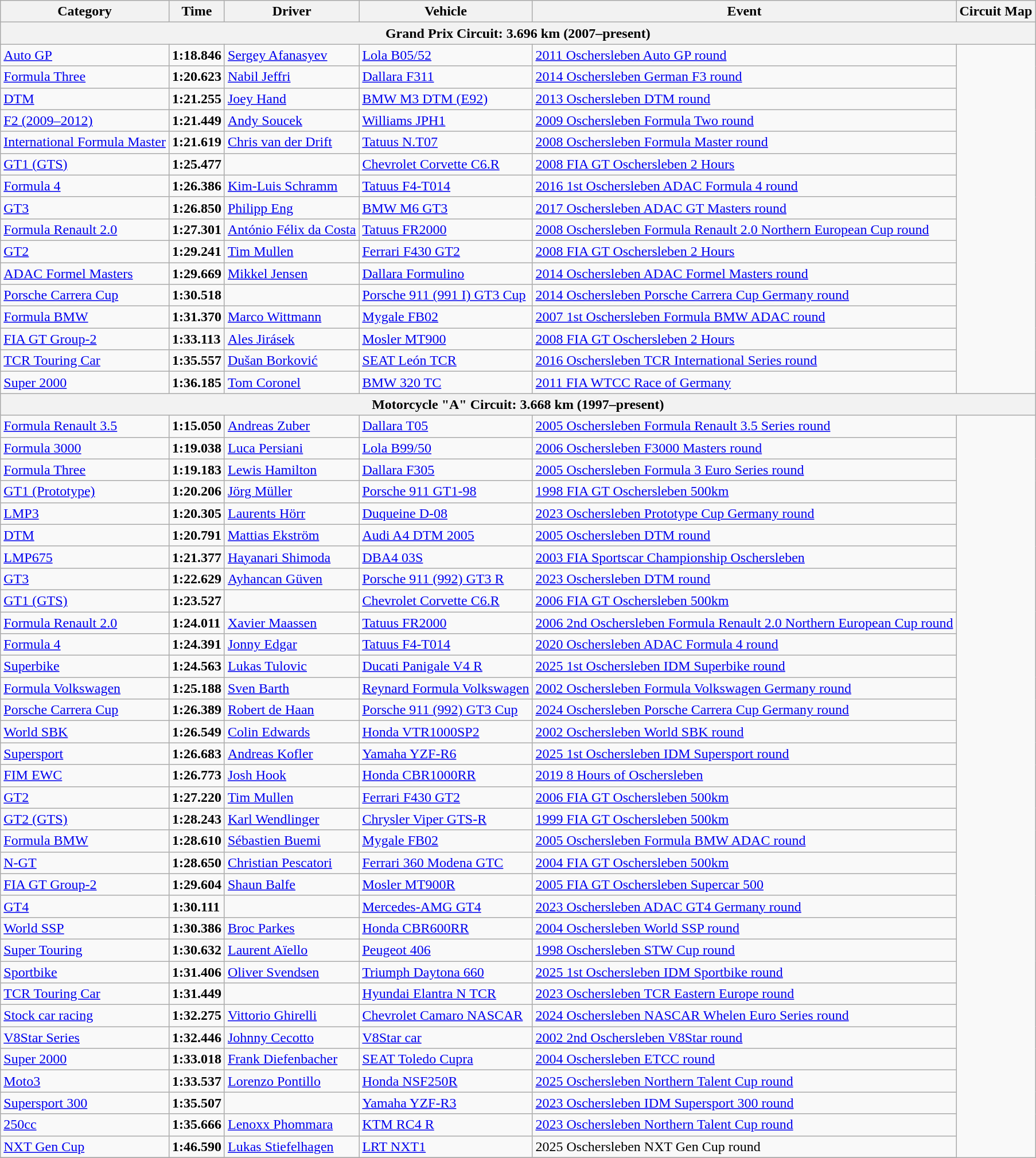<table class="wikitable">
<tr>
<th>Category</th>
<th>Time</th>
<th>Driver</th>
<th>Vehicle</th>
<th>Event</th>
<th>Circuit Map</th>
</tr>
<tr>
<th colspan=6>Grand Prix Circuit: 3.696 km (2007–present)</th>
</tr>
<tr>
<td><a href='#'>Auto GP</a></td>
<td><strong>1:18.846</strong></td>
<td><a href='#'>Sergey Afanasyev</a></td>
<td><a href='#'>Lola B05/52</a></td>
<td><a href='#'>2011 Oschersleben Auto GP round</a></td>
<td rowspan = 16></td>
</tr>
<tr>
<td><a href='#'>Formula Three</a></td>
<td><strong>1:20.623</strong></td>
<td><a href='#'>Nabil Jeffri</a></td>
<td><a href='#'>Dallara F311</a></td>
<td><a href='#'>2014 Oschersleben German F3 round</a></td>
</tr>
<tr>
<td><a href='#'>DTM</a></td>
<td><strong>1:21.255</strong></td>
<td><a href='#'>Joey Hand</a></td>
<td><a href='#'>BMW M3 DTM (E92)</a></td>
<td><a href='#'>2013 Oschersleben DTM round</a></td>
</tr>
<tr>
<td><a href='#'>F2 (2009–2012)</a></td>
<td><strong>1:21.449</strong></td>
<td><a href='#'>Andy Soucek</a></td>
<td><a href='#'>Williams JPH1</a></td>
<td><a href='#'>2009 Oschersleben Formula Two round</a></td>
</tr>
<tr>
<td><a href='#'>International Formula Master</a></td>
<td><strong>1:21.619</strong></td>
<td><a href='#'>Chris van der Drift</a></td>
<td><a href='#'>Tatuus N.T07</a></td>
<td><a href='#'>2008 Oschersleben Formula Master round</a></td>
</tr>
<tr>
<td><a href='#'>GT1 (GTS)</a></td>
<td><strong>1:25.477</strong></td>
<td></td>
<td><a href='#'>Chevrolet Corvette C6.R</a></td>
<td><a href='#'>2008 FIA GT Oschersleben 2 Hours</a></td>
</tr>
<tr>
<td><a href='#'>Formula 4</a></td>
<td><strong>1:26.386</strong></td>
<td><a href='#'>Kim-Luis Schramm</a></td>
<td><a href='#'>Tatuus F4-T014</a></td>
<td><a href='#'>2016 1st Oschersleben ADAC Formula 4 round</a></td>
</tr>
<tr>
<td><a href='#'>GT3</a></td>
<td><strong>1:26.850</strong></td>
<td><a href='#'>Philipp Eng</a></td>
<td><a href='#'>BMW M6 GT3</a></td>
<td><a href='#'>2017 Oschersleben ADAC GT Masters round</a></td>
</tr>
<tr>
<td><a href='#'>Formula Renault 2.0</a></td>
<td><strong>1:27.301</strong></td>
<td><a href='#'>António Félix da Costa</a></td>
<td><a href='#'>Tatuus FR2000</a></td>
<td><a href='#'>2008 Oschersleben Formula Renault 2.0 Northern European Cup round</a></td>
</tr>
<tr>
<td><a href='#'>GT2</a></td>
<td><strong>1:29.241</strong></td>
<td><a href='#'>Tim Mullen</a></td>
<td><a href='#'>Ferrari F430 GT2</a></td>
<td><a href='#'>2008 FIA GT Oschersleben 2 Hours</a></td>
</tr>
<tr>
<td><a href='#'>ADAC Formel Masters</a></td>
<td><strong>1:29.669</strong></td>
<td><a href='#'>Mikkel Jensen</a></td>
<td><a href='#'>Dallara Formulino</a></td>
<td><a href='#'>2014 Oschersleben ADAC Formel Masters round</a></td>
</tr>
<tr>
<td><a href='#'>Porsche Carrera Cup</a></td>
<td><strong>1:30.518</strong></td>
<td></td>
<td><a href='#'>Porsche 911 (991 I) GT3 Cup</a></td>
<td><a href='#'>2014 Oschersleben Porsche Carrera Cup Germany round</a></td>
</tr>
<tr>
<td><a href='#'>Formula BMW</a></td>
<td><strong>1:31.370</strong></td>
<td><a href='#'>Marco Wittmann</a></td>
<td><a href='#'>Mygale FB02</a></td>
<td><a href='#'>2007 1st Oschersleben Formula BMW ADAC round</a></td>
</tr>
<tr>
<td><a href='#'>FIA GT Group-2</a></td>
<td><strong>1:33.113</strong></td>
<td><a href='#'>Ales Jirásek</a></td>
<td><a href='#'>Mosler MT900</a></td>
<td><a href='#'>2008 FIA GT Oschersleben 2 Hours</a></td>
</tr>
<tr>
<td><a href='#'>TCR Touring Car</a></td>
<td><strong>1:35.557</strong></td>
<td><a href='#'>Dušan Borković</a></td>
<td><a href='#'>SEAT León TCR</a></td>
<td><a href='#'>2016 Oschersleben TCR International Series round</a></td>
</tr>
<tr>
<td><a href='#'>Super 2000</a></td>
<td><strong>1:36.185</strong></td>
<td><a href='#'>Tom Coronel</a></td>
<td><a href='#'>BMW 320 TC</a></td>
<td><a href='#'>2011 FIA WTCC Race of Germany</a></td>
</tr>
<tr>
<th colspan=6>Motorcycle "A" Circuit: 3.668 km (1997–present)</th>
</tr>
<tr>
<td><a href='#'>Formula Renault 3.5</a></td>
<td><strong>1:15.050</strong></td>
<td><a href='#'>Andreas Zuber</a></td>
<td><a href='#'>Dallara T05</a></td>
<td><a href='#'>2005 Oschersleben Formula Renault 3.5 Series round</a></td>
<td rowspan="35"></td>
</tr>
<tr>
<td><a href='#'>Formula 3000</a></td>
<td><strong>1:19.038</strong></td>
<td><a href='#'>Luca Persiani</a></td>
<td><a href='#'>Lola B99/50</a></td>
<td><a href='#'>2006 Oschersleben F3000 Masters round</a></td>
</tr>
<tr>
<td><a href='#'>Formula Three</a></td>
<td><strong>1:19.183</strong></td>
<td><a href='#'>Lewis Hamilton</a></td>
<td><a href='#'>Dallara F305</a></td>
<td><a href='#'>2005 Oschersleben Formula 3 Euro Series round</a></td>
</tr>
<tr>
<td><a href='#'>GT1 (Prototype)</a></td>
<td><strong>1:20.206</strong></td>
<td><a href='#'>Jörg Müller</a></td>
<td><a href='#'>Porsche 911 GT1-98</a></td>
<td><a href='#'>1998 FIA GT Oschersleben 500km</a></td>
</tr>
<tr>
<td><a href='#'>LMP3</a></td>
<td><strong>1:20.305</strong></td>
<td><a href='#'>Laurents Hörr</a></td>
<td><a href='#'>Duqueine D-08</a></td>
<td><a href='#'>2023 Oschersleben Prototype Cup Germany round</a></td>
</tr>
<tr>
<td><a href='#'>DTM</a></td>
<td><strong>1:20.791</strong></td>
<td><a href='#'>Mattias Ekström</a></td>
<td><a href='#'>Audi A4 DTM 2005</a></td>
<td><a href='#'>2005 Oschersleben DTM round</a></td>
</tr>
<tr>
<td><a href='#'>LMP675</a></td>
<td><strong>1:21.377</strong></td>
<td><a href='#'>Hayanari Shimoda</a></td>
<td><a href='#'>DBA4 03S</a></td>
<td><a href='#'>2003 FIA Sportscar Championship Oschersleben</a></td>
</tr>
<tr>
<td><a href='#'>GT3</a></td>
<td><strong>1:22.629</strong></td>
<td><a href='#'>Ayhancan Güven</a></td>
<td><a href='#'>Porsche 911 (992) GT3 R</a></td>
<td><a href='#'>2023 Oschersleben DTM round</a></td>
</tr>
<tr>
<td><a href='#'>GT1 (GTS)</a></td>
<td><strong>1:23.527</strong></td>
<td></td>
<td><a href='#'>Chevrolet Corvette C6.R</a></td>
<td><a href='#'>2006 FIA GT Oschersleben 500km</a></td>
</tr>
<tr>
<td><a href='#'>Formula Renault 2.0</a></td>
<td><strong>1:24.011</strong></td>
<td><a href='#'>Xavier Maassen</a></td>
<td><a href='#'>Tatuus FR2000</a></td>
<td><a href='#'>2006 2nd Oschersleben Formula Renault 2.0 Northern European Cup round</a></td>
</tr>
<tr>
<td><a href='#'>Formula 4</a></td>
<td><strong>1:24.391</strong></td>
<td><a href='#'>Jonny Edgar</a></td>
<td><a href='#'>Tatuus F4-T014</a></td>
<td><a href='#'>2020 Oschersleben ADAC Formula 4 round</a></td>
</tr>
<tr>
<td><a href='#'>Superbike</a></td>
<td><strong>1:24.563</strong></td>
<td><a href='#'>Lukas Tulovic</a></td>
<td><a href='#'>Ducati Panigale V4 R</a></td>
<td><a href='#'>2025 1st Oschersleben IDM Superbike round</a></td>
</tr>
<tr>
<td><a href='#'>Formula Volkswagen</a></td>
<td><strong>1:25.188</strong></td>
<td><a href='#'>Sven Barth</a></td>
<td><a href='#'>Reynard Formula Volkswagen</a></td>
<td><a href='#'>2002 Oschersleben Formula Volkswagen Germany round</a></td>
</tr>
<tr>
<td><a href='#'>Porsche Carrera Cup</a></td>
<td><strong>1:26.389</strong></td>
<td><a href='#'>Robert de Haan</a></td>
<td><a href='#'>Porsche 911 (992) GT3 Cup</a></td>
<td><a href='#'>2024 Oschersleben Porsche Carrera Cup Germany round</a></td>
</tr>
<tr>
<td><a href='#'>World SBK</a></td>
<td><strong>1:26.549</strong></td>
<td><a href='#'>Colin Edwards</a></td>
<td><a href='#'>Honda VTR1000SP2</a></td>
<td><a href='#'>2002 Oschersleben World SBK round</a></td>
</tr>
<tr>
<td><a href='#'>Supersport</a></td>
<td><strong>1:26.683</strong></td>
<td><a href='#'>Andreas Kofler</a></td>
<td><a href='#'>Yamaha YZF-R6</a></td>
<td><a href='#'>2025 1st Oschersleben IDM Supersport round</a></td>
</tr>
<tr>
<td><a href='#'>FIM EWC</a></td>
<td><strong>1:26.773</strong></td>
<td><a href='#'>Josh Hook</a></td>
<td><a href='#'>Honda CBR1000RR</a></td>
<td><a href='#'>2019 8 Hours of Oschersleben</a></td>
</tr>
<tr>
<td><a href='#'>GT2</a></td>
<td><strong>1:27.220</strong></td>
<td><a href='#'>Tim Mullen</a></td>
<td><a href='#'>Ferrari F430 GT2</a></td>
<td><a href='#'>2006 FIA GT Oschersleben 500km</a></td>
</tr>
<tr>
<td><a href='#'>GT2 (GTS)</a></td>
<td><strong>1:28.243</strong></td>
<td><a href='#'>Karl Wendlinger</a></td>
<td><a href='#'>Chrysler Viper GTS-R</a></td>
<td><a href='#'>1999 FIA GT Oschersleben 500km</a></td>
</tr>
<tr>
<td><a href='#'>Formula BMW</a></td>
<td><strong>1:28.610</strong></td>
<td><a href='#'>Sébastien Buemi</a></td>
<td><a href='#'>Mygale FB02</a></td>
<td><a href='#'>2005 Oschersleben Formula BMW ADAC round</a></td>
</tr>
<tr>
<td><a href='#'>N-GT</a></td>
<td><strong>1:28.650</strong></td>
<td><a href='#'>Christian Pescatori</a></td>
<td><a href='#'>Ferrari 360 Modena GTC</a></td>
<td><a href='#'>2004 FIA GT Oschersleben 500km</a></td>
</tr>
<tr>
<td><a href='#'>FIA GT Group-2</a></td>
<td><strong>1:29.604</strong></td>
<td><a href='#'>Shaun Balfe</a></td>
<td><a href='#'>Mosler MT900R</a></td>
<td><a href='#'>2005 FIA GT Oschersleben Supercar 500</a></td>
</tr>
<tr>
<td><a href='#'>GT4</a></td>
<td><strong>1:30.111</strong></td>
<td></td>
<td><a href='#'>Mercedes-AMG GT4</a></td>
<td><a href='#'>2023 Oschersleben ADAC GT4 Germany round</a></td>
</tr>
<tr>
<td><a href='#'>World SSP</a></td>
<td><strong>1:30.386</strong></td>
<td><a href='#'>Broc Parkes</a></td>
<td><a href='#'>Honda CBR600RR</a></td>
<td><a href='#'>2004 Oschersleben World SSP round</a></td>
</tr>
<tr>
<td><a href='#'>Super Touring</a></td>
<td><strong>1:30.632</strong></td>
<td><a href='#'>Laurent Aïello</a></td>
<td><a href='#'>Peugeot 406</a></td>
<td><a href='#'>1998 Oschersleben STW Cup round</a></td>
</tr>
<tr>
<td><a href='#'>Sportbike</a></td>
<td><strong>1:31.406</strong></td>
<td><a href='#'>Oliver Svendsen</a></td>
<td><a href='#'>Triumph Daytona 660</a></td>
<td><a href='#'>2025 1st Oschersleben IDM Sportbike round</a></td>
</tr>
<tr>
<td><a href='#'>TCR Touring Car</a></td>
<td><strong>1:31.449</strong></td>
<td></td>
<td><a href='#'>Hyundai Elantra N TCR</a></td>
<td><a href='#'>2023 Oschersleben TCR Eastern Europe round</a></td>
</tr>
<tr>
<td><a href='#'>Stock car racing</a></td>
<td><strong>1:32.275</strong></td>
<td><a href='#'>Vittorio Ghirelli</a></td>
<td><a href='#'>Chevrolet Camaro NASCAR</a></td>
<td><a href='#'>2024 Oschersleben NASCAR Whelen Euro Series round</a></td>
</tr>
<tr>
<td><a href='#'>V8Star Series</a></td>
<td><strong>1:32.446</strong></td>
<td><a href='#'>Johnny Cecotto</a></td>
<td><a href='#'>V8Star car</a></td>
<td><a href='#'>2002 2nd Oschersleben V8Star round</a></td>
</tr>
<tr>
<td><a href='#'>Super 2000</a></td>
<td><strong>1:33.018</strong></td>
<td><a href='#'>Frank Diefenbacher</a></td>
<td><a href='#'>SEAT Toledo Cupra</a></td>
<td><a href='#'>2004 Oschersleben ETCC round</a></td>
</tr>
<tr>
<td><a href='#'>Moto3</a></td>
<td><strong>1:33.537</strong></td>
<td><a href='#'>Lorenzo Pontillo</a></td>
<td><a href='#'>Honda NSF250R</a></td>
<td><a href='#'>2025 Oschersleben Northern Talent Cup round</a></td>
</tr>
<tr>
<td><a href='#'>Supersport 300</a></td>
<td><strong>1:35.507</strong></td>
<td></td>
<td><a href='#'>Yamaha YZF-R3</a></td>
<td><a href='#'>2023 Oschersleben IDM Supersport 300 round</a></td>
</tr>
<tr>
<td><a href='#'>250cc</a></td>
<td><strong>1:35.666</strong></td>
<td><a href='#'>Lenoxx Phommara</a></td>
<td><a href='#'>KTM RC4 R</a></td>
<td><a href='#'>2023 Oschersleben Northern Talent Cup round</a></td>
</tr>
<tr>
<td><a href='#'>NXT Gen Cup</a></td>
<td><strong>1:46.590</strong></td>
<td><a href='#'>Lukas Stiefelhagen</a></td>
<td><a href='#'>LRT NXT1</a></td>
<td>2025 Oschersleben NXT Gen Cup round</td>
</tr>
<tr>
</tr>
</table>
